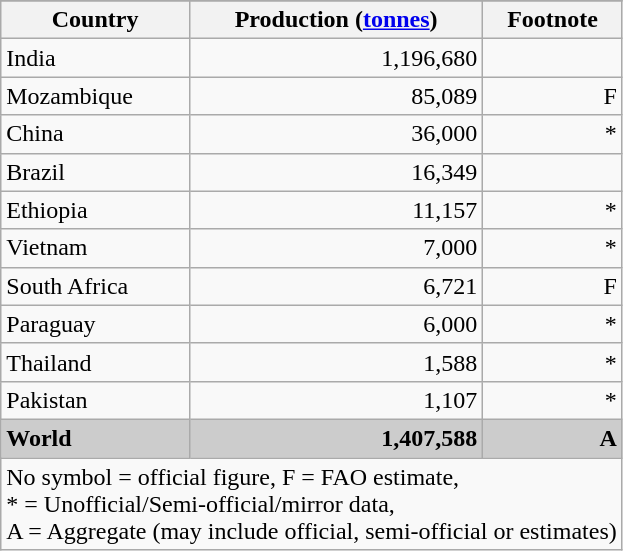<table class="wikitable">
<tr>
</tr>
<tr>
<th>Country</th>
<th>Production (<a href='#'>tonnes</a>)</th>
<th>Footnote</th>
</tr>
<tr>
<td>India</td>
<td align="right">1,196,680</td>
<td align="right"></td>
</tr>
<tr>
<td>Mozambique</td>
<td align="right">85,089</td>
<td align="right">F</td>
</tr>
<tr>
<td>China</td>
<td align="right">36,000</td>
<td align="right">*</td>
</tr>
<tr>
<td>Brazil</td>
<td align="right">16,349</td>
<td align="right"></td>
</tr>
<tr>
<td>Ethiopia</td>
<td align="right">11,157</td>
<td align="right">*</td>
</tr>
<tr>
<td>Vietnam</td>
<td align="right">7,000</td>
<td align="right">*</td>
</tr>
<tr>
<td>South Africa</td>
<td align="right">6,721</td>
<td align="right">F</td>
</tr>
<tr>
<td>Paraguay</td>
<td align="right">6,000</td>
<td align="right">*</td>
</tr>
<tr>
<td>Thailand</td>
<td align="right">1,588</td>
<td align="right">*</td>
</tr>
<tr>
<td>Pakistan</td>
<td align="right">1,107</td>
<td align="right">*</td>
</tr>
<tr>
<td bgcolor="#cccccc"><strong>World</strong></td>
<td bgcolor="#cccccc" align="right"><strong>1,407,588 </strong></td>
<td bgcolor="#cccccc" align="right"><strong>A</strong></td>
</tr>
<tr>
<td colspan="5">No symbol = official figure, F = FAO estimate,<br>* = Unofficial/Semi-official/mirror data,<br>A = Aggregate (may include official, semi-official or estimates)</td>
</tr>
</table>
